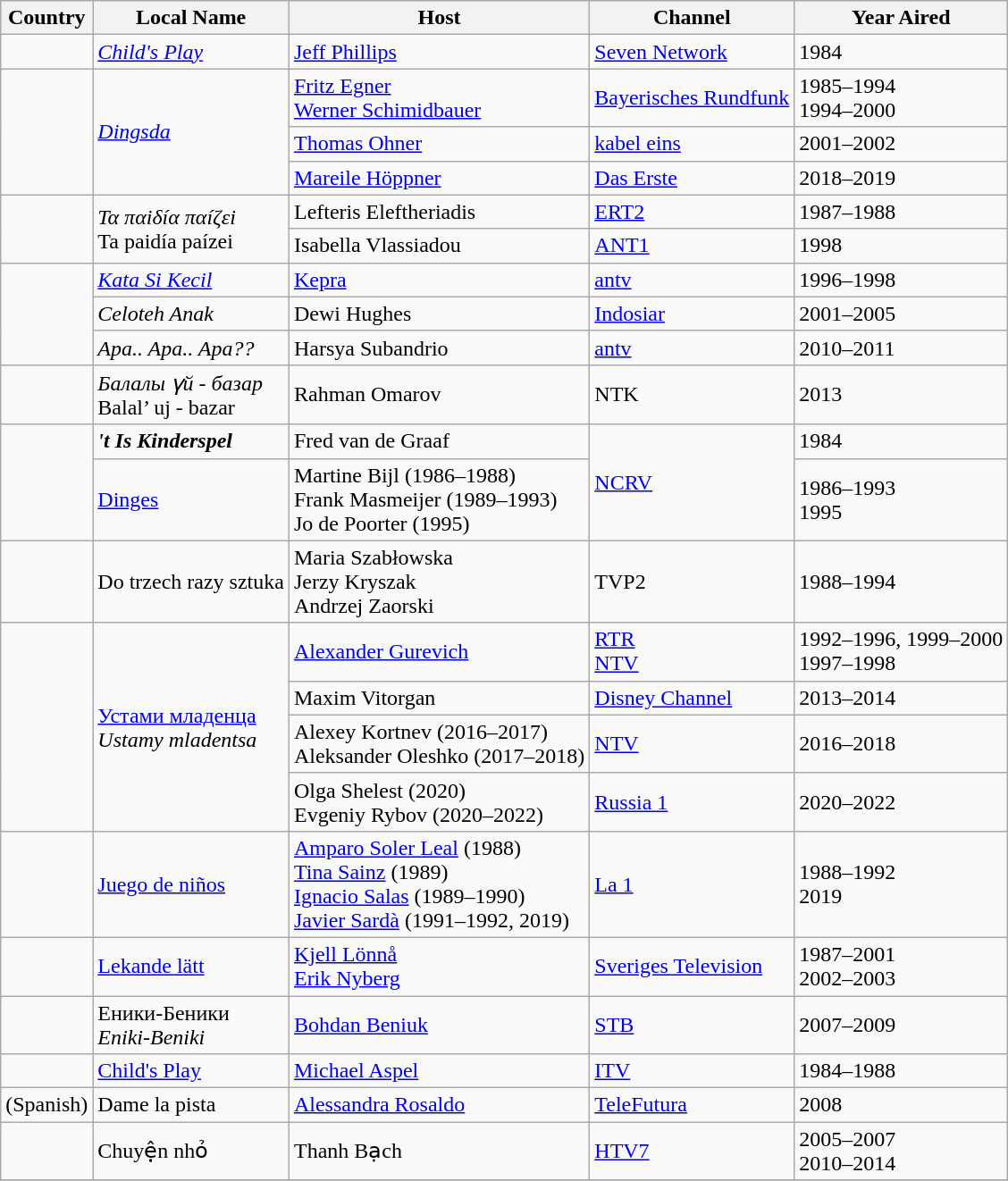<table class="wikitable" style=:98%;">
<tr>
<th>Country</th>
<th>Local Name</th>
<th>Host</th>
<th>Channel</th>
<th>Year Aired</th>
</tr>
<tr>
<td></td>
<td><em><a href='#'>Child's Play</a></em></td>
<td><a href='#'>Jeff Phillips</a></td>
<td><a href='#'>Seven Network</a></td>
<td>1984</td>
</tr>
<tr>
<td rowspan=3></td>
<td rowspan=3><em><a href='#'>Dingsda</a></em></td>
<td><a href='#'>Fritz Egner</a><br><a href='#'>Werner Schimidbauer</a></td>
<td><a href='#'>Bayerisches Rundfunk</a></td>
<td>1985–1994<br>1994–2000</td>
</tr>
<tr>
<td><a href='#'>Thomas Ohner</a></td>
<td><a href='#'>kabel eins</a></td>
<td>2001–2002</td>
</tr>
<tr>
<td><a href='#'>Mareile Höppner</a></td>
<td><a href='#'>Das Erste</a></td>
<td>2018–2019</td>
</tr>
<tr>
<td rowspan=2></td>
<td rowspan=2><em>Τα παiδíα παíζεi</em><br>Ta paidía paízei</td>
<td>Lefteris Eleftheriadis</td>
<td><a href='#'>ERT2</a></td>
<td>1987–1988</td>
</tr>
<tr>
<td>Isabella Vlassiadou</td>
<td><a href='#'>ANT1</a></td>
<td>1998</td>
</tr>
<tr>
<td rowspan="3"></td>
<td><em><a href='#'>Kata Si Kecil</a></em></td>
<td><a href='#'>Kepra</a></td>
<td><a href='#'>antv</a></td>
<td>1996–1998</td>
</tr>
<tr>
<td><em>Celoteh Anak</em></td>
<td>Dewi Hughes</td>
<td><a href='#'>Indosiar</a></td>
<td>2001–2005</td>
</tr>
<tr>
<td><em>Apa.. Apa.. Apa??</em></td>
<td>Harsya Subandrio</td>
<td><a href='#'>antv</a></td>
<td>2010–2011</td>
</tr>
<tr>
<td></td>
<td><em>Балалы үй - базар</em><br>Balal’ uj - bazar</td>
<td>Rahman Omarov</td>
<td>NTK</td>
<td>2013</td>
</tr>
<tr>
<td rowspan="2"></td>
<td><strong><em><strong>'t Is Kinderspel<em></td>
<td>Fred van de Graaf</td>
<td rowspan="2"><a href='#'>NCRV</a></td>
<td>1984</td>
</tr>
<tr>
<td></em><a href='#'>Dinges</a><em></td>
<td>Martine Bijl (1986–1988)<br>Frank Masmeijer (1989–1993)<br>Jo de Poorter (1995)</td>
<td>1986–1993<br>1995</td>
</tr>
<tr>
<td></td>
<td></em>Do trzech razy sztuka<em></td>
<td>Maria Szabłowska<br>Jerzy Kryszak<br>Andrzej Zaorski</td>
<td>TVP2</td>
<td>1988–1994</td>
</tr>
<tr>
<td rowspan=4></td>
<td rowspan=4></em><a href='#'>Устами младенца</a><em><br>Ustamy mladentsa</td>
<td><a href='#'>Alexander Gurevich</a></td>
<td><a href='#'>RTR</a><br><a href='#'>NTV</a></td>
<td>1992–1996, 1999–2000<br>1997–1998</td>
</tr>
<tr>
<td>Maxim Vitorgan</td>
<td><a href='#'>Disney Channel</a></td>
<td>2013–2014</td>
</tr>
<tr>
<td>Alexey Kortnev (2016–2017)<br>Aleksander Oleshko (2017–2018)</td>
<td><a href='#'>NTV</a></td>
<td>2016–2018</td>
</tr>
<tr>
<td>Olga Shelest (2020)<br>Evgeniy Rybov (2020–2022)</td>
<td><a href='#'>Russia 1</a></td>
<td>2020–2022</td>
</tr>
<tr>
<td></td>
<td><a href='#'></em>Juego de niños<em></a></td>
<td><a href='#'>Amparo Soler Leal</a> (1988)<br><a href='#'>Tina Sainz</a> (1989)<br><a href='#'>Ignacio Salas</a> (1989–1990)<br><a href='#'>Javier Sardà</a> (1991–1992, 2019)</td>
<td><a href='#'>La 1</a></td>
<td>1988–1992<br>2019</td>
</tr>
<tr>
<td></td>
<td><a href='#'></em>Lekande lätt<em></a></td>
<td><a href='#'>Kjell Lönnå</a><br><a href='#'>Erik Nyberg</a></td>
<td><a href='#'>Sveriges Television</a></td>
<td>1987–2001<br>2002–2003</td>
</tr>
<tr>
<td></td>
<td></em>Еники-Беники<em><br>Eniki-Beniki</td>
<td><a href='#'>Bohdan Beniuk</a></td>
<td><a href='#'>STB</a></td>
<td>2007–2009</td>
</tr>
<tr>
<td></td>
<td></em><a href='#'>Child's Play</a><em></td>
<td><a href='#'>Michael Aspel</a></td>
<td><a href='#'>ITV</a></td>
<td>1984–1988</td>
</tr>
<tr>
<td> (Spanish)</td>
<td></em>Dame la pista<em></td>
<td><a href='#'>Alessandra Rosaldo</a></td>
<td><a href='#'>TeleFutura</a></td>
<td>2008</td>
</tr>
<tr>
<td></td>
<td></em>Chuyện nhỏ<em></td>
<td>Thanh Bạch</td>
<td><a href='#'>HTV7</a></td>
<td>2005–2007<br>2010–2014</td>
</tr>
<tr>
</tr>
</table>
